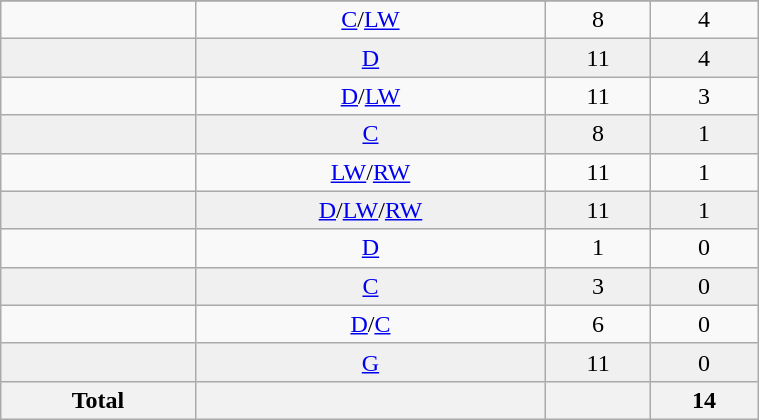<table class="wikitable sortable" width ="40%">
<tr align="center">
</tr>
<tr align="center" bgcolor="">
<td></td>
<td><a href='#'>C</a>/<a href='#'>LW</a></td>
<td>8</td>
<td>4</td>
</tr>
<tr align="center" bgcolor="f0f0f0">
<td></td>
<td><a href='#'>D</a></td>
<td>11</td>
<td>4</td>
</tr>
<tr align="center" bgcolor="">
<td></td>
<td><a href='#'>D</a>/<a href='#'>LW</a></td>
<td>11</td>
<td>3</td>
</tr>
<tr align="center" bgcolor="f0f0f0">
<td></td>
<td><a href='#'>C</a></td>
<td>8</td>
<td>1</td>
</tr>
<tr align="center" bgcolor="">
<td></td>
<td><a href='#'>LW</a>/<a href='#'>RW</a></td>
<td>11</td>
<td>1</td>
</tr>
<tr align="center" bgcolor="f0f0f0">
<td></td>
<td><a href='#'>D</a>/<a href='#'>LW</a>/<a href='#'>RW</a></td>
<td>11</td>
<td>1</td>
</tr>
<tr align="center" bgcolor="">
<td></td>
<td><a href='#'>D</a></td>
<td>1</td>
<td>0</td>
</tr>
<tr align="center" bgcolor="f0f0f0">
<td></td>
<td><a href='#'>C</a></td>
<td>3</td>
<td>0</td>
</tr>
<tr align="center" bgcolor="">
<td></td>
<td><a href='#'>D</a>/<a href='#'>C</a></td>
<td>6</td>
<td>0</td>
</tr>
<tr align="center" bgcolor="f0f0f0">
<td></td>
<td><a href='#'>G</a></td>
<td>11</td>
<td>0</td>
</tr>
<tr>
<th>Total</th>
<th></th>
<th></th>
<th>14</th>
</tr>
</table>
